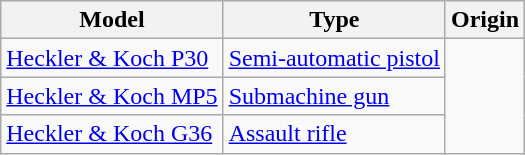<table class="wikitable">
<tr>
<th>Model</th>
<th>Type</th>
<th>Origin</th>
</tr>
<tr>
<td><a href='#'>Heckler & Koch P30</a></td>
<td><a href='#'>Semi-automatic pistol</a></td>
<td rowspan="3"></td>
</tr>
<tr>
<td><a href='#'>Heckler & Koch MP5</a></td>
<td><a href='#'>Submachine gun</a></td>
</tr>
<tr>
<td><a href='#'>Heckler & Koch G36</a></td>
<td><a href='#'>Assault rifle</a></td>
</tr>
</table>
